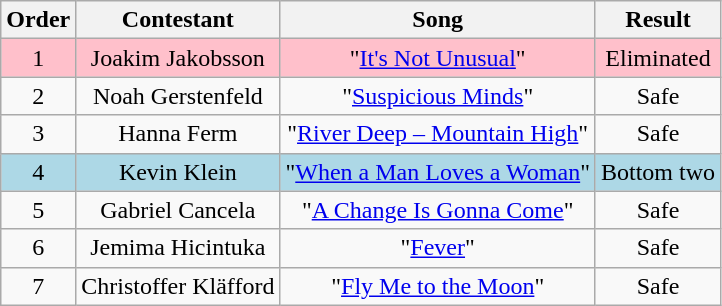<table class="wikitable plainrowheaders" style="text-align:center;">
<tr>
<th scope="col">Order</th>
<th scope="col">Contestant</th>
<th scope="col">Song</th>
<th scope="col">Result</th>
</tr>
<tr style="background:pink;">
<td>1</td>
<td scope="row">Joakim Jakobsson</td>
<td>"<a href='#'>It's Not Unusual</a>"</td>
<td>Eliminated</td>
</tr>
<tr>
<td>2</td>
<td scope="row">Noah Gerstenfeld</td>
<td>"<a href='#'>Suspicious Minds</a>"</td>
<td>Safe</td>
</tr>
<tr>
<td>3</td>
<td scope="row">Hanna Ferm</td>
<td>"<a href='#'>River Deep – Mountain High</a>"</td>
<td>Safe</td>
</tr>
<tr style="background:lightblue;">
<td>4</td>
<td scope="row">Kevin Klein</td>
<td>"<a href='#'>When a Man Loves a Woman</a>"</td>
<td>Bottom two</td>
</tr>
<tr>
<td>5</td>
<td scope="row">Gabriel Cancela</td>
<td>"<a href='#'>A Change Is Gonna Come</a>"</td>
<td>Safe</td>
</tr>
<tr>
<td>6</td>
<td scope="row">Jemima Hicintuka</td>
<td>"<a href='#'>Fever</a>"</td>
<td>Safe</td>
</tr>
<tr>
<td>7</td>
<td scope="row">Christoffer Kläfford</td>
<td>"<a href='#'>Fly Me to the Moon</a>"</td>
<td>Safe</td>
</tr>
</table>
